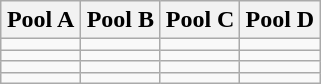<table class="wikitable">
<tr>
<th width=25%>Pool A</th>
<th width=25%>Pool B</th>
<th width=25%>Pool C</th>
<th width=25%>Pool D</th>
</tr>
<tr>
<td></td>
<td></td>
<td></td>
<td></td>
</tr>
<tr>
<td></td>
<td></td>
<td></td>
<td></td>
</tr>
<tr>
<td></td>
<td></td>
<td></td>
<td></td>
</tr>
<tr>
<td></td>
<td></td>
<td></td>
<td></td>
</tr>
</table>
